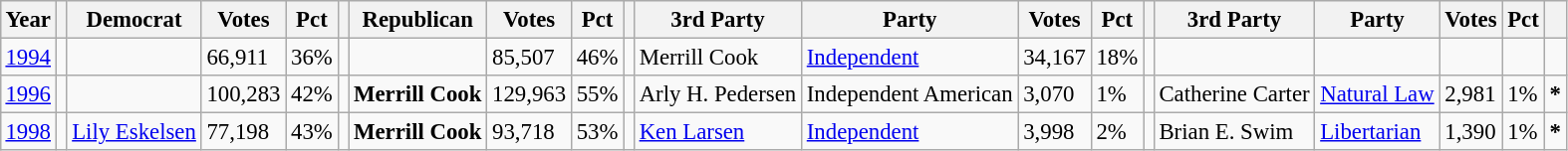<table class="wikitable" style="margin:0.5em ; font-size:95%">
<tr>
<th>Year</th>
<th></th>
<th>Democrat</th>
<th>Votes</th>
<th>Pct</th>
<th></th>
<th>Republican</th>
<th>Votes</th>
<th>Pct</th>
<th></th>
<th>3rd Party</th>
<th>Party</th>
<th>Votes</th>
<th>Pct</th>
<th></th>
<th>3rd Party</th>
<th>Party</th>
<th>Votes</th>
<th>Pct</th>
<th></th>
</tr>
<tr>
<td><a href='#'>1994</a></td>
<td></td>
<td></td>
<td>66,911</td>
<td>36%</td>
<td></td>
<td></td>
<td>85,507</td>
<td>46%</td>
<td></td>
<td>Merrill Cook</td>
<td><a href='#'>Independent</a></td>
<td>34,167</td>
<td>18%</td>
<td></td>
<td></td>
<td></td>
<td></td>
<td></td>
<td></td>
</tr>
<tr>
<td><a href='#'>1996</a></td>
<td></td>
<td></td>
<td>100,283</td>
<td>42%</td>
<td></td>
<td><strong>Merrill Cook</strong></td>
<td>129,963</td>
<td>55%</td>
<td></td>
<td>Arly H. Pedersen</td>
<td>Independent American</td>
<td>3,070</td>
<td>1%</td>
<td></td>
<td>Catherine Carter</td>
<td><a href='#'>Natural Law</a></td>
<td>2,981</td>
<td>1%</td>
<td><strong>*</strong></td>
</tr>
<tr>
<td><a href='#'>1998</a></td>
<td></td>
<td><a href='#'>Lily Eskelsen</a></td>
<td>77,198</td>
<td>43%</td>
<td></td>
<td><strong>Merrill Cook</strong></td>
<td>93,718</td>
<td>53%</td>
<td></td>
<td><a href='#'>Ken Larsen</a></td>
<td><a href='#'>Independent</a></td>
<td>3,998</td>
<td>2%</td>
<td></td>
<td>Brian E. Swim</td>
<td><a href='#'>Libertarian</a></td>
<td>1,390</td>
<td>1%</td>
<td><strong>*</strong></td>
</tr>
</table>
